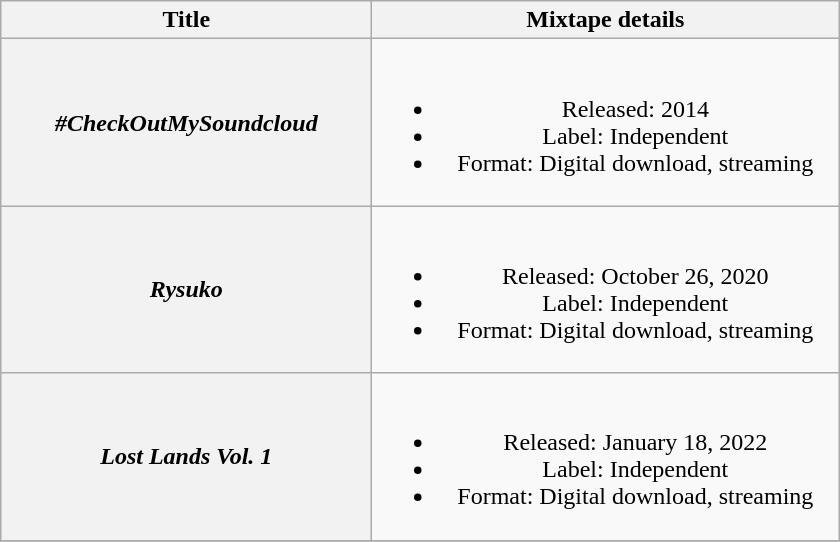<table class="wikitable plainrowheaders" style="text-align:center;">
<tr>
<th scope="col" style="width:15em;">Title</th>
<th scope="col" style="width:19em;">Mixtape details</th>
</tr>
<tr>
<th scope="row"><em>#CheckOutMySoundcloud</em></th>
<td><br><ul><li>Released: 2014</li><li>Label: Independent</li><li>Format: Digital download, streaming</li></ul></td>
</tr>
<tr>
<th scope="row"><em>Rysuko</em></th>
<td><br><ul><li>Released: October 26, 2020</li><li>Label: Independent</li><li>Format: Digital download, streaming</li></ul></td>
</tr>
<tr>
<th scope="row"><em>Lost Lands Vol. 1</em></th>
<td><br><ul><li>Released: January 18, 2022</li><li>Label: Independent</li><li>Format: Digital download, streaming</li></ul></td>
</tr>
<tr>
</tr>
</table>
